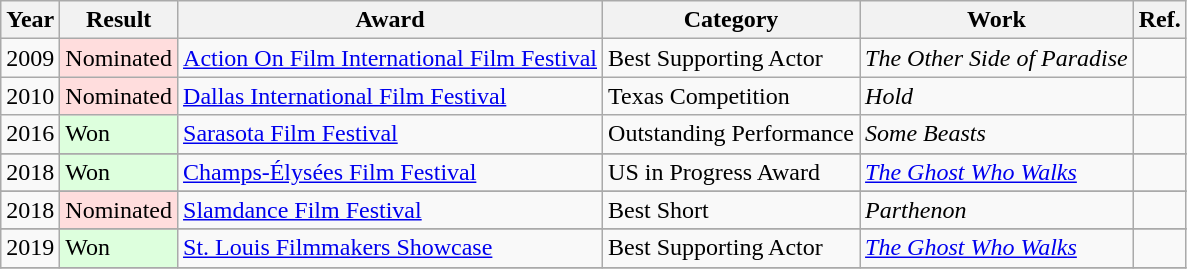<table class="wikitable">
<tr>
<th>Year</th>
<th>Result</th>
<th>Award</th>
<th>Category</th>
<th>Work</th>
<th>Ref.</th>
</tr>
<tr>
<td>2009</td>
<td style="background: #ffdddd">Nominated</td>
<td><a href='#'>Action On Film International Film Festival</a></td>
<td>Best Supporting Actor</td>
<td><em>The Other Side of Paradise</em></td>
<td></td>
</tr>
<tr>
<td rowspan="1">2010</td>
<td style="background: #ffdddd">Nominated</td>
<td><a href='#'>Dallas International Film Festival</a></td>
<td>Texas Competition</td>
<td><em>Hold</em></td>
<td></td>
</tr>
<tr>
<td rowspan="1">2016</td>
<td style="background: #ddffdd">Won</td>
<td><a href='#'>Sarasota Film Festival</a></td>
<td>Outstanding Performance</td>
<td><em>Some Beasts</em></td>
<td></td>
</tr>
<tr>
</tr>
<tr>
<td rowspan="1">2018</td>
<td style="background: #ddffdd">Won</td>
<td><a href='#'>Champs-Élysées Film Festival</a></td>
<td>US in Progress Award</td>
<td><em><a href='#'>The Ghost Who Walks</a></em></td>
<td></td>
</tr>
<tr>
</tr>
<tr>
<td rowspan="1">2018</td>
<td style="background: #ffdddd">Nominated</td>
<td><a href='#'>Slamdance Film Festival</a></td>
<td>Best Short</td>
<td><em>Parthenon</em></td>
<td></td>
</tr>
<tr>
</tr>
<tr>
<td rowspan="1">2019</td>
<td style="background: #ddffdd">Won</td>
<td><a href='#'>St. Louis Filmmakers Showcase</a></td>
<td>Best Supporting Actor</td>
<td><em><a href='#'>The Ghost Who Walks</a></em></td>
<td></td>
</tr>
<tr>
</tr>
</table>
